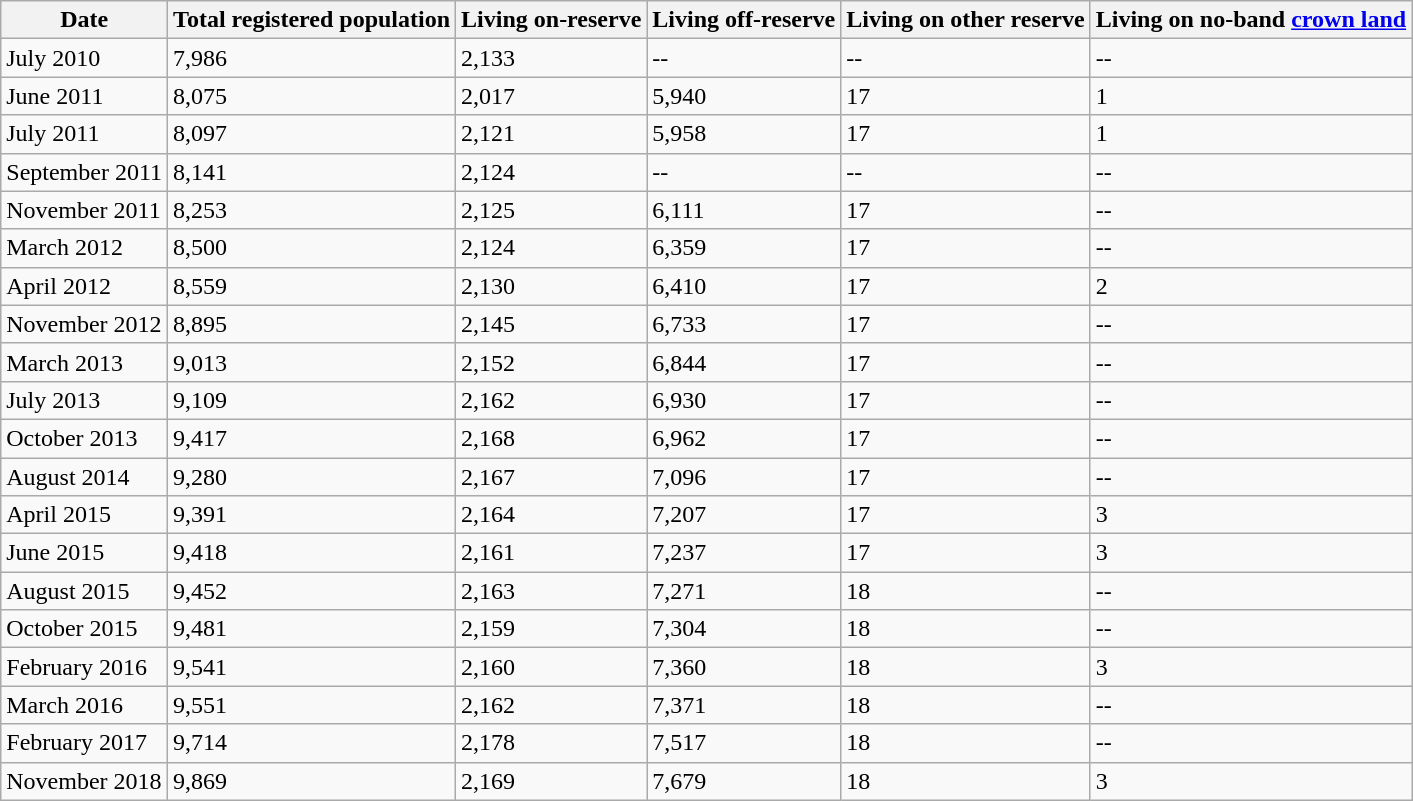<table class="wikitable">
<tr>
<th>Date</th>
<th>Total registered population</th>
<th>Living on-reserve</th>
<th>Living off-reserve</th>
<th>Living on other reserve</th>
<th>Living on no-band <a href='#'>crown land</a></th>
</tr>
<tr>
<td>July 2010</td>
<td>7,986</td>
<td>2,133</td>
<td>--</td>
<td>--</td>
<td>--</td>
</tr>
<tr>
<td>June 2011</td>
<td>8,075</td>
<td>2,017</td>
<td>5,940</td>
<td>17</td>
<td>1</td>
</tr>
<tr>
<td>July 2011</td>
<td>8,097</td>
<td>2,121</td>
<td>5,958</td>
<td>17</td>
<td>1</td>
</tr>
<tr>
<td>September 2011</td>
<td>8,141</td>
<td>2,124</td>
<td>--</td>
<td>--</td>
<td>--</td>
</tr>
<tr>
<td>November 2011</td>
<td>8,253</td>
<td>2,125</td>
<td>6,111</td>
<td>17</td>
<td>--</td>
</tr>
<tr>
<td>March 2012</td>
<td>8,500</td>
<td>2,124</td>
<td>6,359</td>
<td>17</td>
<td>--</td>
</tr>
<tr>
<td>April 2012</td>
<td>8,559</td>
<td>2,130</td>
<td>6,410</td>
<td>17</td>
<td>2</td>
</tr>
<tr>
<td>November 2012</td>
<td>8,895</td>
<td>2,145</td>
<td>6,733</td>
<td>17</td>
<td>--</td>
</tr>
<tr>
<td>March 2013</td>
<td>9,013</td>
<td>2,152</td>
<td>6,844</td>
<td>17</td>
<td>--</td>
</tr>
<tr>
<td>July 2013</td>
<td>9,109</td>
<td>2,162</td>
<td>6,930</td>
<td>17</td>
<td>--</td>
</tr>
<tr>
<td>October 2013</td>
<td>9,417</td>
<td>2,168</td>
<td>6,962</td>
<td>17</td>
<td>--</td>
</tr>
<tr>
<td>August 2014</td>
<td>9,280</td>
<td>2,167</td>
<td>7,096</td>
<td>17</td>
<td>--</td>
</tr>
<tr>
<td>April 2015</td>
<td>9,391</td>
<td>2,164</td>
<td>7,207</td>
<td>17</td>
<td>3</td>
</tr>
<tr>
<td>June 2015</td>
<td>9,418</td>
<td>2,161</td>
<td>7,237</td>
<td>17</td>
<td>3</td>
</tr>
<tr>
<td>August 2015</td>
<td>9,452</td>
<td>2,163</td>
<td>7,271</td>
<td>18</td>
<td>--</td>
</tr>
<tr>
<td>October 2015</td>
<td>9,481</td>
<td>2,159</td>
<td>7,304</td>
<td>18</td>
<td>--</td>
</tr>
<tr>
<td>February 2016</td>
<td>9,541</td>
<td>2,160</td>
<td>7,360</td>
<td>18</td>
<td>3</td>
</tr>
<tr>
<td>March 2016</td>
<td>9,551</td>
<td>2,162</td>
<td>7,371</td>
<td>18</td>
<td>--</td>
</tr>
<tr>
<td>February 2017</td>
<td>9,714</td>
<td>2,178</td>
<td>7,517</td>
<td>18</td>
<td>--</td>
</tr>
<tr>
<td>November 2018</td>
<td>9,869</td>
<td>2,169</td>
<td>7,679</td>
<td>18</td>
<td>3</td>
</tr>
</table>
